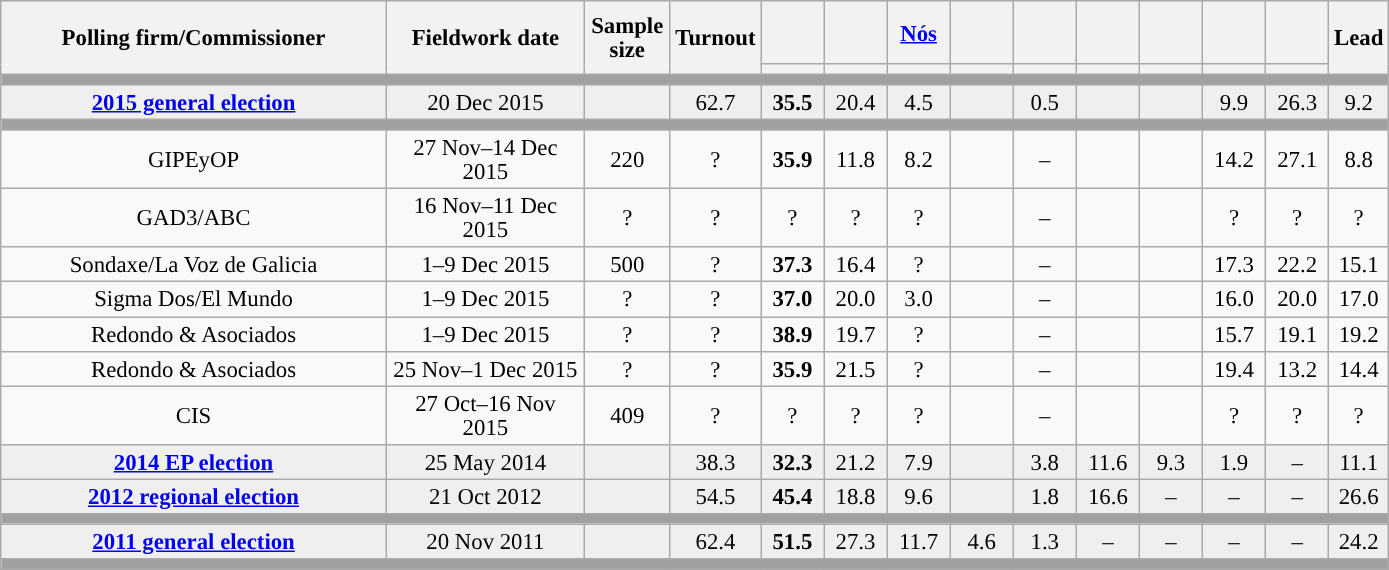<table class="wikitable collapsible collapsed" style="text-align:center; font-size:95%; line-height:16px;">
<tr style="height:42px; background-color:#E9E9E9">
<th style="width:250px;" rowspan="2">Polling firm/Commissioner</th>
<th style="width:125px;" rowspan="2">Fieldwork date</th>
<th style="width:50px;" rowspan="2">Sample size</th>
<th style="width:45px;" rowspan="2">Turnout</th>
<th style="width:35px;"></th>
<th style="width:35px;"></th>
<th style="width:35px;"><a href='#'>Nós</a></th>
<th style="width:35px;"></th>
<th style="width:35px;"></th>
<th style="width:35px;"></th>
<th style="width:35px;"></th>
<th style="width:35px;"></th>
<th style="width:35px;"></th>
<th style="width:30px;" rowspan="2">Lead</th>
</tr>
<tr>
<th style="color:inherit;background:"></th>
<th style="color:inherit;background:"></th>
<th style="color:inherit;background:"></th>
<th style="color:inherit;background:"></th>
<th style="color:inherit;background:"></th>
<th style="color:inherit;background:"></th>
<th style="color:inherit;background:"></th>
<th style="color:inherit;background:"></th>
<th style="color:inherit;background:"></th>
</tr>
<tr>
<td colspan="14" style="background:#A0A0A0"></td>
</tr>
<tr style="background:#EFEFEF;">
<td><strong><a href='#'>2015 general election</a></strong></td>
<td>20 Dec 2015</td>
<td></td>
<td>62.7</td>
<td><strong>35.5</strong><br></td>
<td>20.4<br></td>
<td>4.5<br></td>
<td></td>
<td>0.5<br></td>
<td></td>
<td></td>
<td>9.9<br></td>
<td>26.3<br></td>
<td style="background:">9.2</td>
</tr>
<tr>
<td colspan="14" style="background:#A0A0A0"></td>
</tr>
<tr>
<td>GIPEyOP</td>
<td>27 Nov–14 Dec 2015</td>
<td>220</td>
<td>?</td>
<td><strong>35.9</strong><br></td>
<td>11.8<br></td>
<td>8.2<br></td>
<td></td>
<td>–</td>
<td></td>
<td></td>
<td>14.2<br></td>
<td>27.1<br></td>
<td style="background:">8.8</td>
</tr>
<tr>
<td>GAD3/ABC</td>
<td>16 Nov–11 Dec 2015</td>
<td>?</td>
<td>?</td>
<td>?<br></td>
<td>?<br></td>
<td>?<br></td>
<td></td>
<td>–</td>
<td></td>
<td></td>
<td>?<br></td>
<td>?<br></td>
<td style="background:">?</td>
</tr>
<tr>
<td>Sondaxe/La Voz de Galicia</td>
<td>1–9 Dec 2015</td>
<td>500</td>
<td>?</td>
<td><strong>37.3</strong><br></td>
<td>16.4<br></td>
<td>?<br></td>
<td></td>
<td>–</td>
<td></td>
<td></td>
<td>17.3<br></td>
<td>22.2<br></td>
<td style="background:">15.1</td>
</tr>
<tr>
<td>Sigma Dos/El Mundo</td>
<td>1–9 Dec 2015</td>
<td>?</td>
<td>?</td>
<td><strong>37.0</strong><br></td>
<td>20.0<br></td>
<td>3.0<br></td>
<td></td>
<td>–</td>
<td></td>
<td></td>
<td>16.0<br></td>
<td>20.0<br></td>
<td style="background:">17.0</td>
</tr>
<tr>
<td>Redondo & Asociados</td>
<td>1–9 Dec 2015</td>
<td>?</td>
<td>?</td>
<td><strong>38.9</strong><br></td>
<td>19.7<br></td>
<td>?<br></td>
<td></td>
<td>–</td>
<td></td>
<td></td>
<td>15.7<br></td>
<td>19.1<br></td>
<td style="background:">19.2</td>
</tr>
<tr>
<td>Redondo & Asociados</td>
<td>25 Nov–1 Dec 2015</td>
<td>?</td>
<td>?</td>
<td><strong>35.9</strong><br></td>
<td>21.5<br></td>
<td>?<br></td>
<td></td>
<td>–</td>
<td></td>
<td></td>
<td>19.4<br></td>
<td>13.2<br></td>
<td style="background:">14.4</td>
</tr>
<tr>
<td>CIS</td>
<td>27 Oct–16 Nov 2015</td>
<td>409</td>
<td>?</td>
<td>?<br></td>
<td>?<br></td>
<td>?<br></td>
<td></td>
<td>–</td>
<td></td>
<td></td>
<td>?<br></td>
<td>?<br></td>
<td style="background:">?</td>
</tr>
<tr style="background:#EFEFEF;">
<td><strong><a href='#'>2014 EP election</a></strong></td>
<td>25 May 2014</td>
<td></td>
<td>38.3</td>
<td><strong>32.3</strong><br></td>
<td>21.2<br></td>
<td>7.9<br></td>
<td></td>
<td>3.8<br></td>
<td>11.6<br></td>
<td>9.3<br></td>
<td>1.9<br></td>
<td>–</td>
<td style="background:">11.1</td>
</tr>
<tr style="background:#EFEFEF;">
<td><strong><a href='#'>2012 regional election</a></strong></td>
<td>21 Oct 2012</td>
<td></td>
<td>54.5</td>
<td><strong>45.4</strong><br></td>
<td>18.8<br></td>
<td>9.6<br></td>
<td></td>
<td>1.8<br></td>
<td>16.6<br></td>
<td>–</td>
<td>–</td>
<td>–</td>
<td style="background:">26.6</td>
</tr>
<tr>
<td colspan="14" style="background:#A0A0A0"></td>
</tr>
<tr style="background:#EFEFEF;">
<td><strong><a href='#'>2011 general election</a></strong></td>
<td>20 Nov 2011</td>
<td></td>
<td>62.4</td>
<td><strong>51.5</strong><br></td>
<td>27.3<br></td>
<td>11.7<br></td>
<td>4.6<br></td>
<td>1.3<br></td>
<td>–</td>
<td>–</td>
<td>–</td>
<td>–</td>
<td style="background:">24.2</td>
</tr>
<tr>
<td colspan="14" style="background:#A0A0A0"></td>
</tr>
</table>
